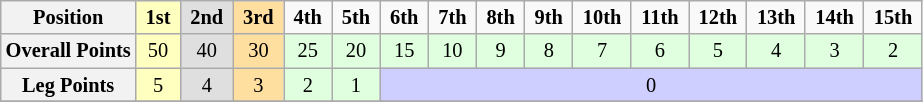<table class="wikitable" style="font-size:85%; text-align:center">
<tr>
<th>Position</th>
<td style="background:#ffffbf;"> <strong>1st</strong> </td>
<td style="background:#dfdfdf;"> <strong>2nd</strong> </td>
<td style="background:#ffdf9f;"> <strong>3rd</strong> </td>
<td> <strong>4th</strong> </td>
<td> <strong>5th</strong> </td>
<td> <strong>6th</strong> </td>
<td> <strong>7th</strong> </td>
<td> <strong>8th</strong> </td>
<td> <strong>9th</strong> </td>
<td> <strong>10th</strong> </td>
<td> <strong>11th</strong> </td>
<td> <strong>12th</strong> </td>
<td> <strong>13th</strong> </td>
<td> <strong>14th</strong> </td>
<td> <strong>15th</strong> </td>
</tr>
<tr>
<th>Overall Points</th>
<td style="background:#ffffbf;">50</td>
<td style="background:#dfdfdf;">40</td>
<td style="background:#ffdf9f;">30</td>
<td style="background:#dfffdf;">25</td>
<td style="background:#dfffdf;">20</td>
<td style="background:#dfffdf;">15</td>
<td style="background:#dfffdf;">10</td>
<td style="background:#dfffdf;">9</td>
<td style="background:#dfffdf;">8</td>
<td style="background:#dfffdf;">7</td>
<td style="background:#dfffdf;">6</td>
<td style="background:#dfffdf;">5</td>
<td style="background:#dfffdf;">4</td>
<td style="background:#dfffdf;">3</td>
<td style="background:#dfffdf;">2</td>
</tr>
<tr>
<th>Leg Points</th>
<td style="background:#ffffbf;">5</td>
<td style="background:#dfdfdf;">4</td>
<td style="background:#ffdf9f;">3</td>
<td style="background:#dfffdf;">2</td>
<td style="background:#dfffdf;">1</td>
<td style="background:#cfcfff;" colspan=10>0</td>
</tr>
<tr>
</tr>
</table>
